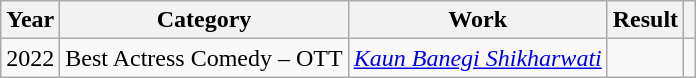<table class="wikitable plainrowheaders">
<tr>
<th>Year</th>
<th>Category</th>
<th>Work</th>
<th>Result</th>
<th></th>
</tr>
<tr>
<td>2022</td>
<td>Best Actress Comedy – OTT</td>
<td><em><a href='#'>Kaun Banegi Shikharwati</a></em></td>
<td></td>
<td></td>
</tr>
</table>
